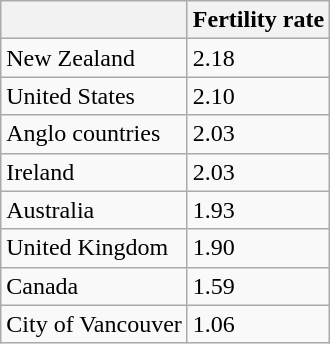<table class="wikitable">
<tr>
<th></th>
<th>Fertility rate</th>
</tr>
<tr>
<td>New Zealand</td>
<td>2.18</td>
</tr>
<tr>
<td>United States</td>
<td>2.10</td>
</tr>
<tr>
<td>Anglo countries</td>
<td>2.03</td>
</tr>
<tr>
<td>Ireland</td>
<td>2.03 </td>
</tr>
<tr>
<td>Australia</td>
<td>1.93</td>
</tr>
<tr>
<td>United Kingdom</td>
<td>1.90 </td>
</tr>
<tr>
<td>Canada</td>
<td>1.59 </td>
</tr>
<tr>
<td>City of Vancouver</td>
<td>1.06 </td>
</tr>
</table>
